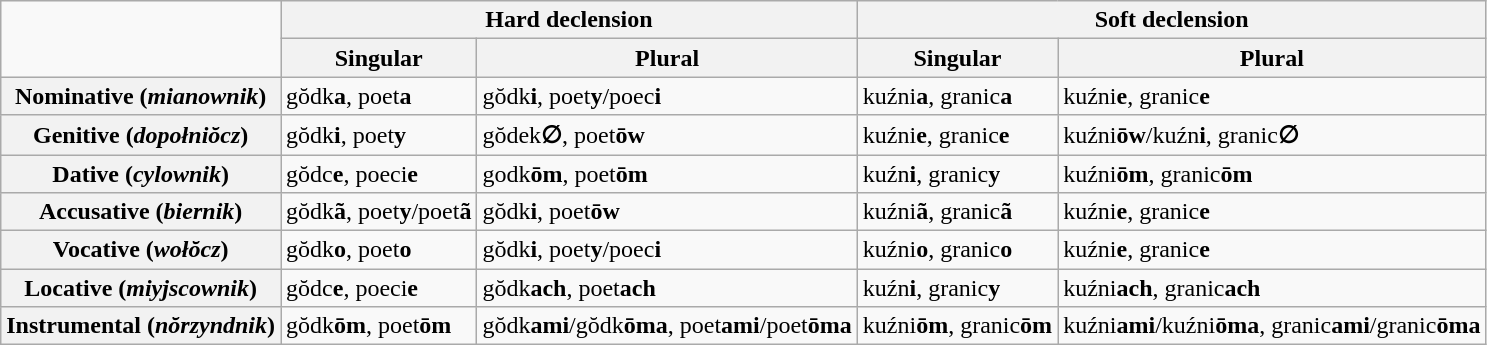<table class="wikitable">
<tr>
<td rowspan="2"></td>
<th colspan="2">Hard declension</th>
<th colspan="2">Soft declension</th>
</tr>
<tr>
<th>Singular</th>
<th>Plural</th>
<th>Singular</th>
<th>Plural</th>
</tr>
<tr>
<th>Nominative (<em>mianownik</em>)</th>
<td>gŏdk<strong>a</strong>, poet<strong>a</strong></td>
<td>gŏdk<strong>i</strong>, poet<strong>y</strong>/poec<strong>i</strong></td>
<td>kuźni<strong>a</strong>, granic<strong>a</strong></td>
<td>kuźni<strong>e</strong>, granic<strong>e</strong></td>
</tr>
<tr>
<th>Genitive (<em>dopołniŏcz</em>)</th>
<td>gŏdk<strong>i</strong>, poet<strong>y</strong></td>
<td>gŏdek<strong>∅</strong>, poet<strong>ōw</strong></td>
<td>kuźni<strong>e</strong>, granic<strong>e</strong></td>
<td>kuźni<strong>ōw</strong>/kuźn<strong>i</strong>, granic<strong>∅</strong></td>
</tr>
<tr>
<th>Dative (<em>cylownik</em>)</th>
<td>gŏdc<strong>e</strong>, poeci<strong>e</strong></td>
<td>godk<strong>ōm</strong>, poet<strong>ōm</strong></td>
<td>kuźn<strong>i</strong>, granic<strong>y</strong></td>
<td>kuźni<strong>ōm</strong>, granic<strong>ōm</strong></td>
</tr>
<tr>
<th>Accusative (<em>biernik</em>)</th>
<td>gŏdk<strong>ã</strong>, poet<strong>y</strong>/poet<strong>ã</strong></td>
<td>gŏdk<strong>i</strong>, poet<strong>ōw</strong></td>
<td>kuźni<strong>ã</strong>, granic<strong>ã</strong></td>
<td>kuźni<strong>e</strong>, granic<strong>e</strong></td>
</tr>
<tr>
<th>Vocative (<em>wołŏcz</em>)</th>
<td>gŏdk<strong>o</strong>, poet<strong>o</strong></td>
<td>gŏdk<strong>i</strong>, poet<strong>y</strong>/poec<strong>i</strong></td>
<td>kuźni<strong>o</strong>, granic<strong>o</strong></td>
<td>kuźni<strong>e</strong>, granic<strong>e</strong></td>
</tr>
<tr>
<th>Locative (<em>miyjscownik</em>)</th>
<td>gŏdc<strong>e</strong>, poeci<strong>e</strong></td>
<td>gŏdk<strong>ach</strong>, poet<strong>ach</strong></td>
<td>kuźn<strong>i</strong>, granic<strong>y</strong></td>
<td>kuźni<strong>ach</strong>, granic<strong>ach</strong></td>
</tr>
<tr>
<th>Instrumental (<em>nŏrzyndnik</em>)</th>
<td>gŏdk<strong>ōm</strong>, poet<strong>ōm</strong></td>
<td>gŏdk<strong>ami</strong>/gŏdk<strong>ōma</strong>, poet<strong>ami</strong>/poet<strong>ōma</strong></td>
<td>kuźni<strong>ōm</strong>, granic<strong>ōm</strong></td>
<td>kuźni<strong>ami</strong>/kuźni<strong>ōma</strong>, granic<strong>ami</strong>/granic<strong>ōma</strong></td>
</tr>
</table>
